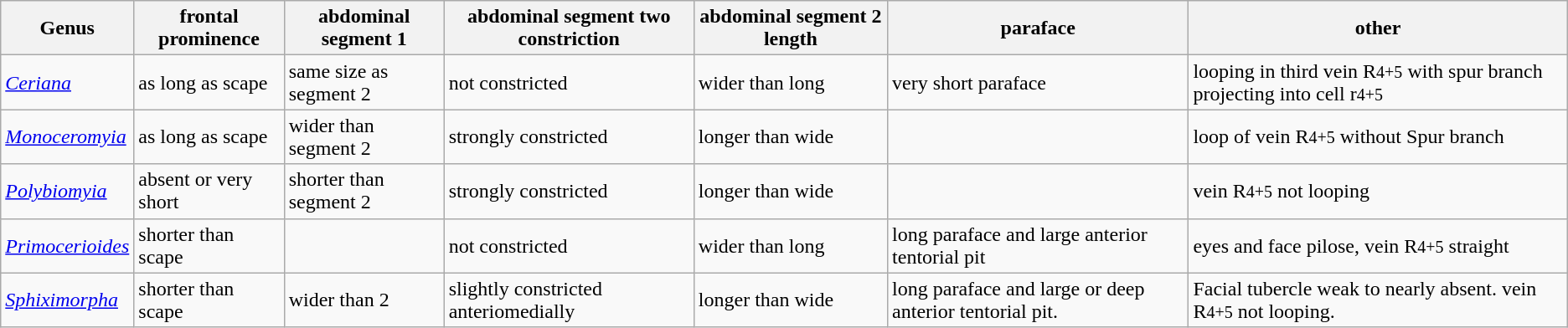<table class="wikitable sortable collapsible" border="1">
<tr>
<th>Genus</th>
<th>frontal prominence</th>
<th>abdominal segment 1</th>
<th>abdominal segment two constriction</th>
<th>abdominal segment 2 length</th>
<th>paraface</th>
<th>other</th>
</tr>
<tr>
<td><em><a href='#'>Ceriana</a></em></td>
<td>as long as scape</td>
<td>same size as segment 2</td>
<td>not constricted</td>
<td>wider than long</td>
<td>very short paraface</td>
<td>looping in third vein R<small>4+5</small> with spur branch projecting into cell r<small>4+5</small></td>
</tr>
<tr>
<td><em><a href='#'>Monoceromyia</a></em></td>
<td>as long as scape</td>
<td>wider than segment 2</td>
<td>strongly constricted</td>
<td>longer than wide</td>
<td></td>
<td>loop of vein R<small>4+5</small> without Spur branch</td>
</tr>
<tr>
<td><em><a href='#'>Polybiomyia</a></em></td>
<td>absent or very short</td>
<td>shorter than segment 2</td>
<td>strongly constricted</td>
<td>longer than wide</td>
<td></td>
<td>vein R<small>4+5</small> not looping</td>
</tr>
<tr>
<td><em><a href='#'>Primocerioides</a></em></td>
<td>shorter than scape</td>
<td></td>
<td>not constricted</td>
<td>wider than long</td>
<td>long paraface and large anterior tentorial pit</td>
<td>eyes and face pilose, vein R<small>4+5</small> straight</td>
</tr>
<tr>
<td><em><a href='#'>Sphiximorpha</a></em></td>
<td>shorter than scape</td>
<td>wider than 2</td>
<td>slightly constricted anteriomedially</td>
<td>longer than wide</td>
<td>long paraface and large or deep anterior tentorial pit.</td>
<td>Facial tubercle weak to nearly absent. vein R<small>4+5</small> not looping.</td>
</tr>
</table>
